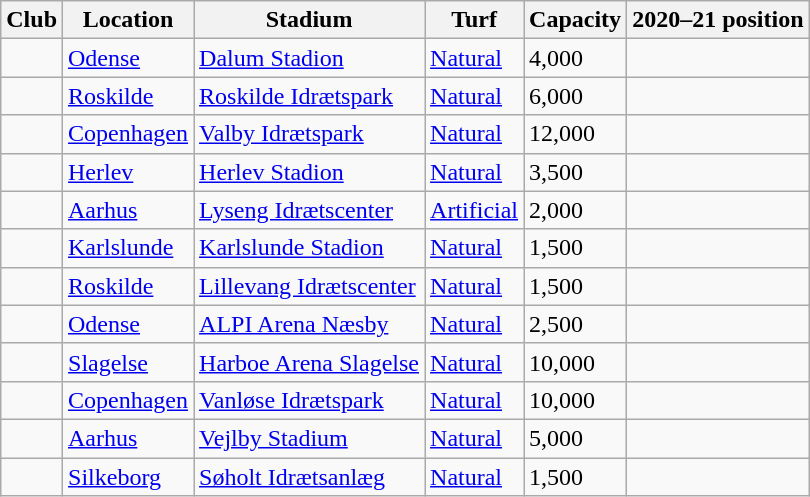<table class="wikitable sortable">
<tr>
<th>Club</th>
<th>Location</th>
<th>Stadium</th>
<th>Turf</th>
<th>Capacity</th>
<th>2020–21 position</th>
</tr>
<tr>
<td></td>
<td><a href='#'>Odense</a></td>
<td><a href='#'>Dalum Stadion</a></td>
<td><a href='#'>Natural</a></td>
<td>4,000</td>
<td></td>
</tr>
<tr>
<td></td>
<td><a href='#'>Roskilde</a></td>
<td><a href='#'>Roskilde Idrætspark</a></td>
<td><a href='#'>Natural</a></td>
<td>6,000</td>
<td></td>
</tr>
<tr>
<td></td>
<td><a href='#'>Copenhagen</a></td>
<td><a href='#'>Valby Idrætspark</a></td>
<td><a href='#'>Natural</a></td>
<td>12,000</td>
<td></td>
</tr>
<tr>
<td></td>
<td><a href='#'>Herlev</a></td>
<td><a href='#'>Herlev Stadion</a></td>
<td><a href='#'>Natural</a></td>
<td>3,500</td>
<td></td>
</tr>
<tr>
<td></td>
<td><a href='#'>Aarhus</a></td>
<td><a href='#'>Lyseng Idrætscenter</a></td>
<td><a href='#'>Artificial</a></td>
<td>2,000</td>
<td></td>
</tr>
<tr>
<td></td>
<td><a href='#'>Karlslunde</a></td>
<td><a href='#'>Karlslunde Stadion</a></td>
<td><a href='#'>Natural</a></td>
<td>1,500</td>
<td></td>
</tr>
<tr>
<td></td>
<td><a href='#'>Roskilde</a></td>
<td><a href='#'>Lillevang Idrætscenter</a></td>
<td><a href='#'>Natural</a></td>
<td>1,500</td>
<td></td>
</tr>
<tr>
<td></td>
<td><a href='#'>Odense</a></td>
<td><a href='#'>ALPI Arena Næsby</a></td>
<td><a href='#'>Natural</a></td>
<td>2,500</td>
<td></td>
</tr>
<tr>
<td></td>
<td><a href='#'>Slagelse</a></td>
<td><a href='#'>Harboe Arena Slagelse</a></td>
<td><a href='#'>Natural</a></td>
<td>10,000</td>
<td></td>
</tr>
<tr>
<td></td>
<td><a href='#'>Copenhagen</a></td>
<td><a href='#'>Vanløse Idrætspark</a></td>
<td><a href='#'>Natural</a></td>
<td>10,000</td>
<td></td>
</tr>
<tr>
<td></td>
<td><a href='#'>Aarhus</a></td>
<td><a href='#'>Vejlby Stadium</a></td>
<td><a href='#'>Natural</a></td>
<td>5,000</td>
<td></td>
</tr>
<tr>
<td></td>
<td><a href='#'>Silkeborg</a></td>
<td><a href='#'>Søholt Idrætsanlæg</a></td>
<td><a href='#'>Natural</a></td>
<td>1,500</td>
<td></td>
</tr>
</table>
